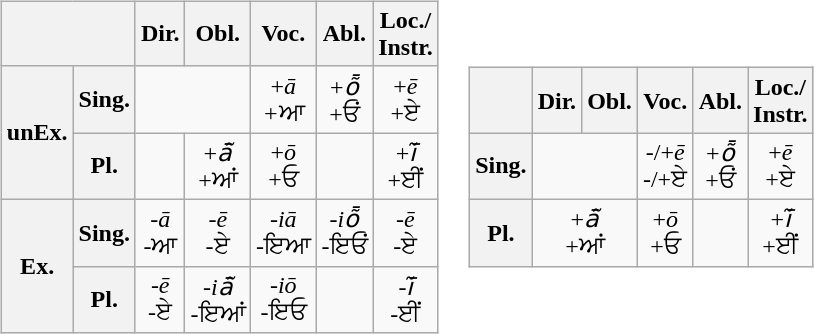<table>
<tr>
<td><br><table class="wikitable" style="text-align:center">
<tr>
<th colspan="2"></th>
<th>Dir.</th>
<th>Obl.</th>
<th>Voc.</th>
<th>Abl.</th>
<th>Loc./<br>Instr.</th>
</tr>
<tr>
<th rowspan="2">unEx.</th>
<th>Sing.</th>
<td colspan="2"></td>
<td>+<em>ā</em><br><em>+</em>ਆ<br></td>
<td>+<em>ȭ</em><br>+ਓਂ<br></td>
<td>+<em>ē</em><br>+ਏ<br></td>
</tr>
<tr>
<th>Pl.</th>
<td></td>
<td>+<em>ā̃</em><br>+ਆਂ<br></td>
<td>+<em>ō</em><br>+ਓ<br></td>
<td></td>
<td>+<em>ī̃</em><br>+ਈਂ<br></td>
</tr>
<tr>
<th rowspan="2">Ex.</th>
<th>Sing.</th>
<td>-<em>ā</em><br>-ਆ<br></td>
<td>-<em>ē</em><br>-ਏ<br></td>
<td>-<em>iā</em><br>-ਇਆ<br></td>
<td>-<em>iȭ</em><br>-ਇਓਂ<br></td>
<td>-<em>ē</em><br>-ਏ<br></td>
</tr>
<tr>
<th>Pl.</th>
<td>-<em>ē</em><br>-ਏ<br></td>
<td>-<em>iā̃</em><br>-ਇਆਂ<br></td>
<td>-<em>iō</em><br>-ਇਓ<br></td>
<td></td>
<td>-<em>ī̃</em><br>-ਈਂ<br></td>
</tr>
</table>
</td>
<td><br><table class="wikitable" style="text-align:center">
<tr>
<th></th>
<th>Dir.</th>
<th>Obl.</th>
<th>Voc.</th>
<th>Abl.</th>
<th>Loc./<br>Instr.</th>
</tr>
<tr>
<th>Sing.</th>
<td colspan="2"></td>
<td>-/+<em>ē</em><br>-/+ਏ<br></td>
<td>+<em>ȭ</em><br>+ਓਂ<br></td>
<td>+<em>ē</em><br>+ਏ<br></td>
</tr>
<tr>
<th>Pl.</th>
<td colspan="2">+<em>ā̃</em><br>+ਆਂ<br></td>
<td>+<em>ō</em><br>+ਓ<br></td>
<td></td>
<td>+<em>ī̃</em><br>+ਈਂ<br></td>
</tr>
</table>
</td>
</tr>
</table>
